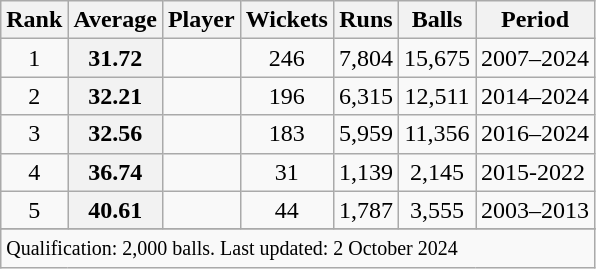<table class="wikitable plainrowheaders sortable">
<tr>
<th scope=col>Rank</th>
<th scope=col>Average</th>
<th scope=col>Player</th>
<th scope=col>Wickets</th>
<th scope=col>Runs</th>
<th scope=col>Balls</th>
<th scope=col>Period</th>
</tr>
<tr>
<td align=center>1</td>
<th scope=row style=text-align:center;>31.72</th>
<td></td>
<td align=center>246</td>
<td align=center>7,804</td>
<td align=center>15,675</td>
<td>2007–2024</td>
</tr>
<tr>
<td align=center>2</td>
<th scope=row style=text-align:center;>32.21</th>
<td></td>
<td align=center>196</td>
<td align=center>6,315</td>
<td align=center>12,511</td>
<td>2014–2024</td>
</tr>
<tr>
<td align=center>3</td>
<th scope=row style=text-align:center;>32.56</th>
<td></td>
<td align=center>183</td>
<td align=center>5,959</td>
<td align=center>11,356</td>
<td>2016–2024</td>
</tr>
<tr>
<td align=center>4</td>
<th scope=row style=text-align:center;>36.74</th>
<td></td>
<td align=center>31</td>
<td align=center>1,139</td>
<td align=center>2,145</td>
<td>2015-2022</td>
</tr>
<tr>
<td align=center>5</td>
<th scope=row style=text-align:center;>40.61</th>
<td></td>
<td align=center>44</td>
<td align=center>1,787</td>
<td align=center>3,555</td>
<td>2003–2013</td>
</tr>
<tr>
</tr>
<tr class=sortbottom>
<td colspan=7><small>Qualification: 2,000 balls. Last updated: 2 October 2024</small></td>
</tr>
</table>
